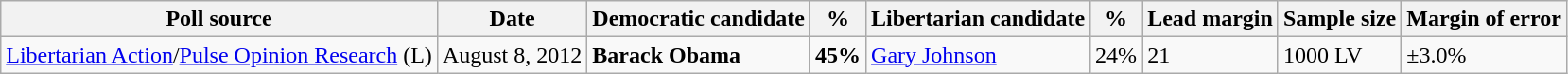<table class="wikitable">
<tr>
<th>Poll source</th>
<th>Date</th>
<th>Democratic candidate</th>
<th>%</th>
<th>Libertarian candidate</th>
<th>%</th>
<th>Lead margin</th>
<th>Sample size</th>
<th>Margin of error</th>
</tr>
<tr>
<td><a href='#'>Libertarian Action</a>/<a href='#'>Pulse Opinion Research</a> (L)</td>
<td>August 8, 2012</td>
<td><strong>Barack Obama</strong></td>
<td><strong>45%</strong></td>
<td><a href='#'>Gary Johnson</a></td>
<td>24%</td>
<td>21</td>
<td>1000 LV</td>
<td>±3.0%</td>
</tr>
</table>
